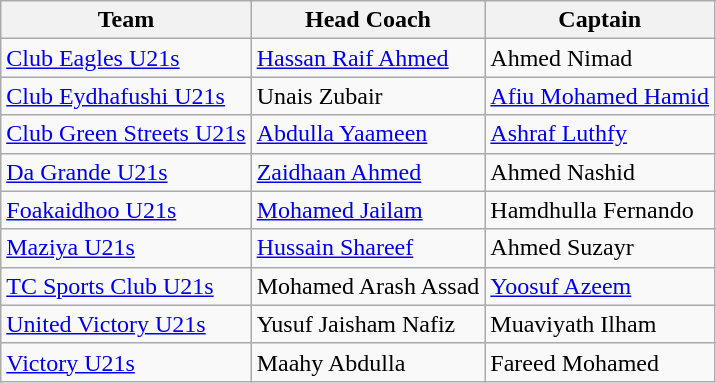<table class="wikitable sortable" style="text-align: left;">
<tr>
<th>Team</th>
<th>Head Coach</th>
<th>Captain</th>
</tr>
<tr>
<td><a href='#'>Club Eagles U21s</a></td>
<td> <a href='#'>Hassan Raif Ahmed</a></td>
<td> Ahmed Nimad</td>
</tr>
<tr>
<td><a href='#'>Club Eydhafushi U21s</a></td>
<td> Unais Zubair</td>
<td> <a href='#'>Afiu Mohamed Hamid</a></td>
</tr>
<tr>
<td><a href='#'>Club Green Streets U21s</a></td>
<td> <a href='#'>Abdulla Yaameen</a></td>
<td> <a href='#'>Ashraf Luthfy</a></td>
</tr>
<tr>
<td><a href='#'>Da Grande U21s</a></td>
<td> <a href='#'>Zaidhaan Ahmed</a></td>
<td> Ahmed Nashid</td>
</tr>
<tr>
<td><a href='#'>Foakaidhoo U21s</a></td>
<td> <a href='#'>Mohamed Jailam</a></td>
<td> Hamdhulla Fernando</td>
</tr>
<tr>
<td><a href='#'>Maziya U21s</a></td>
<td> <a href='#'>Hussain Shareef</a></td>
<td> Ahmed Suzayr</td>
</tr>
<tr>
<td><a href='#'>TC Sports Club U21s</a></td>
<td> Mohamed Arash Assad</td>
<td>  <a href='#'>Yoosuf Azeem</a></td>
</tr>
<tr>
<td><a href='#'>United Victory U21s</a></td>
<td> Yusuf Jaisham Nafiz</td>
<td> Muaviyath Ilham</td>
</tr>
<tr>
<td><a href='#'>Victory U21s</a></td>
<td> Maahy Abdulla</td>
<td> Fareed Mohamed</td>
</tr>
</table>
